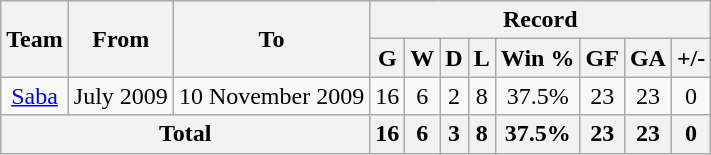<table class="wikitable" style="text-align: center">
<tr>
<th rowspan="2">Team</th>
<th rowspan="2">From</th>
<th rowspan="2">To</th>
<th colspan="8">Record</th>
</tr>
<tr>
<th>G</th>
<th>W</th>
<th>D</th>
<th>L</th>
<th>Win %</th>
<th>GF</th>
<th>GA</th>
<th>+/-</th>
</tr>
<tr>
<td><a href='#'>Saba</a></td>
<td align="left">July 2009</td>
<td align="left">10 November 2009</td>
<td>16</td>
<td>6</td>
<td>2</td>
<td>8</td>
<td>37.5%</td>
<td>23</td>
<td>23</td>
<td>0</td>
</tr>
<tr>
<th colspan="3">Total</th>
<th>16</th>
<th>6</th>
<th>3</th>
<th>8</th>
<th>37.5%</th>
<th>23</th>
<th>23</th>
<th>0</th>
</tr>
</table>
